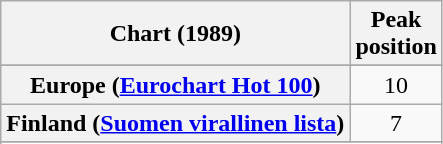<table class="wikitable sortable plainrowheaders" style="text-align:center">
<tr>
<th>Chart (1989)</th>
<th>Peak<br>position</th>
</tr>
<tr>
</tr>
<tr>
</tr>
<tr>
</tr>
<tr>
</tr>
<tr>
<th scope="row">Europe (<a href='#'>Eurochart Hot 100</a>)</th>
<td>10</td>
</tr>
<tr>
<th scope="row">Finland (<a href='#'>Suomen virallinen lista</a>)</th>
<td>7</td>
</tr>
<tr>
</tr>
<tr>
</tr>
<tr>
</tr>
<tr>
</tr>
<tr>
</tr>
<tr>
</tr>
<tr>
</tr>
<tr>
</tr>
<tr>
</tr>
<tr>
</tr>
</table>
